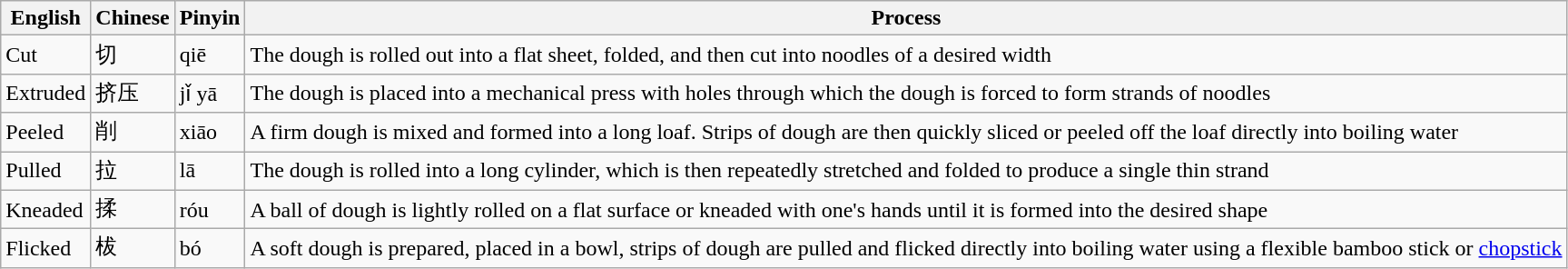<table class="wikitable sortable">
<tr>
<th>English</th>
<th>Chinese</th>
<th>Pinyin</th>
<th>Process</th>
</tr>
<tr>
<td>Cut</td>
<td>切</td>
<td>qiē</td>
<td>The dough is rolled out into a flat sheet, folded, and then cut into noodles of a desired width</td>
</tr>
<tr>
<td>Extruded</td>
<td>挤压</td>
<td>jǐ yā</td>
<td>The dough is placed into a mechanical press with holes through which the dough is forced to form strands of noodles</td>
</tr>
<tr>
<td>Peeled</td>
<td>削</td>
<td>xiāo</td>
<td>A firm dough is mixed and formed into a long loaf. Strips of dough are then quickly sliced or peeled off the loaf directly into boiling water</td>
</tr>
<tr>
<td>Pulled</td>
<td>拉</td>
<td>lā</td>
<td>The dough is rolled into a long cylinder, which is then repeatedly stretched and folded to produce a single thin strand</td>
</tr>
<tr>
<td>Kneaded</td>
<td>揉</td>
<td>róu</td>
<td>A ball of dough is lightly rolled on a flat surface or kneaded with one's hands until it is formed into the desired shape</td>
</tr>
<tr>
<td>Flicked</td>
<td>柭</td>
<td>bó</td>
<td>A soft dough is prepared, placed in a bowl, strips of dough are pulled and flicked directly into boiling water using a flexible bamboo stick or <a href='#'>chopstick</a></td>
</tr>
</table>
